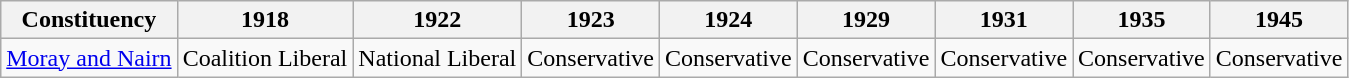<table class="wikitable sortable">
<tr>
<th>Constituency</th>
<th>1918</th>
<th>1922</th>
<th>1923</th>
<th>1924</th>
<th>1929</th>
<th>1931</th>
<th>1935</th>
<th>1945</th>
</tr>
<tr>
<td><a href='#'>Moray and Nairn</a></td>
<td bgcolor=>Coalition Liberal</td>
<td bgcolor=>National Liberal</td>
<td bgcolor=>Conservative</td>
<td bgcolor=>Conservative</td>
<td bgcolor=>Conservative</td>
<td bgcolor=>Conservative</td>
<td bgcolor=>Conservative</td>
<td bgcolor=>Conservative</td>
</tr>
</table>
